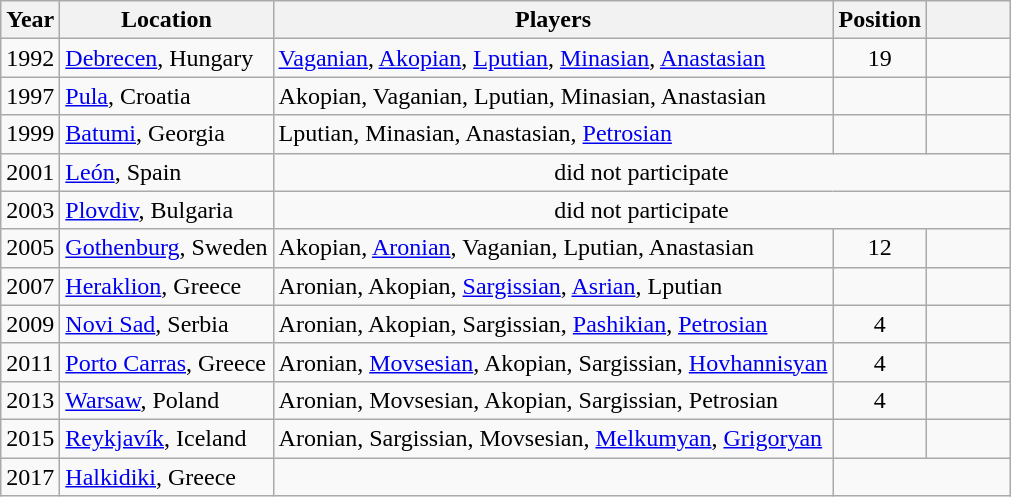<table class="wikitable sortable">
<tr>
<th>Year</th>
<th>Location</th>
<th>Players</th>
<th>Position</th>
<th class="unsortable" style="width:3em"></th>
</tr>
<tr>
<td>1992</td>
<td> <a href='#'>Debrecen</a>, Hungary</td>
<td><a href='#'>Vaganian</a>, <a href='#'>Akopian</a>, <a href='#'>Lputian</a>, <a href='#'>Minasian</a>, <a href='#'>Anastasian</a></td>
<td align="center">19</td>
<td align="center"></td>
</tr>
<tr>
<td>1997</td>
<td> <a href='#'>Pula</a>, Croatia</td>
<td>Akopian, Vaganian, Lputian, Minasian, Anastasian</td>
<td align="center"></td>
<td align="center"></td>
</tr>
<tr>
<td>1999</td>
<td> <a href='#'>Batumi</a>, Georgia</td>
<td>Lputian, Minasian, Anastasian, <a href='#'>Petrosian</a></td>
<td align="center"></td>
<td align="center"></td>
</tr>
<tr>
<td>2001</td>
<td> <a href='#'>León</a>, Spain</td>
<td colspan="3" align="center">did not participate</td>
</tr>
<tr>
<td>2003</td>
<td> <a href='#'>Plovdiv</a>, Bulgaria</td>
<td colspan="3" align="center">did not participate</td>
</tr>
<tr>
<td>2005</td>
<td> <a href='#'>Gothenburg</a>, Sweden</td>
<td>Akopian, <a href='#'>Aronian</a>, Vaganian, Lputian, Anastasian</td>
<td align="center">12</td>
<td align="center"></td>
</tr>
<tr>
<td>2007</td>
<td> <a href='#'>Heraklion</a>, Greece</td>
<td>Aronian, Akopian, <a href='#'>Sargissian</a>, <a href='#'>Asrian</a>, Lputian</td>
<td align="center"></td>
<td align="center"></td>
</tr>
<tr>
<td>2009</td>
<td> <a href='#'>Novi Sad</a>, Serbia</td>
<td>Aronian, Akopian, Sargissian, <a href='#'>Pashikian</a>, <a href='#'>Petrosian</a></td>
<td align="center">4</td>
<td align="center"></td>
</tr>
<tr>
<td>2011</td>
<td> <a href='#'>Porto Carras</a>, Greece</td>
<td>Aronian, <a href='#'>Movsesian</a>, Akopian, Sargissian, <a href='#'>Hovhannisyan</a></td>
<td align="center">4</td>
<td align="center"></td>
</tr>
<tr>
<td>2013</td>
<td> <a href='#'>Warsaw</a>, Poland</td>
<td>Aronian, Movsesian, Akopian, Sargissian, Petrosian</td>
<td align="center">4</td>
<td align="center"></td>
</tr>
<tr>
<td>2015</td>
<td> <a href='#'>Reykjavík</a>, Iceland</td>
<td>Aronian, Sargissian, Movsesian, <a href='#'>Melkumyan</a>, <a href='#'>Grigoryan</a></td>
<td align="center"></td>
<td align="center"></td>
</tr>
<tr>
<td>2017</td>
<td> <a href='#'>Halkidiki</a>, Greece</td>
<td align="center"></td>
</tr>
</table>
